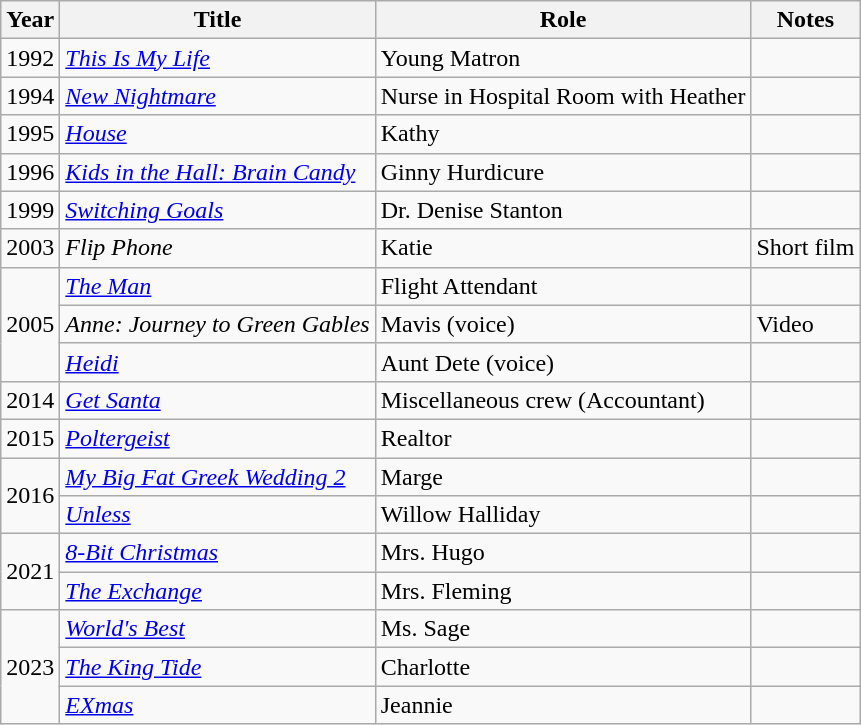<table class="wikitable sortable">
<tr>
<th>Year</th>
<th>Title</th>
<th>Role</th>
<th class="unsortable">Notes</th>
</tr>
<tr>
<td>1992</td>
<td><em><a href='#'>This Is My Life</a></em></td>
<td>Young Matron</td>
<td></td>
</tr>
<tr>
<td>1994</td>
<td><em><a href='#'>New Nightmare</a></em></td>
<td>Nurse in Hospital Room with Heather</td>
<td></td>
</tr>
<tr>
<td>1995</td>
<td><em><a href='#'>House</a></em></td>
<td>Kathy</td>
<td></td>
</tr>
<tr>
<td>1996</td>
<td><em><a href='#'>Kids in the Hall: Brain Candy</a></em></td>
<td>Ginny Hurdicure</td>
<td></td>
</tr>
<tr>
<td>1999</td>
<td><em><a href='#'>Switching Goals</a></em></td>
<td>Dr. Denise Stanton</td>
<td></td>
</tr>
<tr>
<td>2003</td>
<td><em>Flip Phone</em></td>
<td>Katie</td>
<td>Short film</td>
</tr>
<tr>
<td rowspan=3>2005</td>
<td data-sort-value="Man, The"><em><a href='#'>The Man</a></em></td>
<td>Flight Attendant</td>
<td></td>
</tr>
<tr>
<td><em>Anne: Journey to Green Gables</em></td>
<td>Mavis (voice)</td>
<td>Video</td>
</tr>
<tr>
<td><em><a href='#'>Heidi</a></em></td>
<td>Aunt Dete (voice)</td>
<td></td>
</tr>
<tr>
<td>2014</td>
<td><em><a href='#'>Get Santa</a></em></td>
<td>Miscellaneous crew (Accountant)</td>
<td></td>
</tr>
<tr>
<td>2015</td>
<td><em><a href='#'>Poltergeist</a></em></td>
<td>Realtor</td>
<td></td>
</tr>
<tr>
<td rowspan=2>2016</td>
<td><em><a href='#'>My Big Fat Greek Wedding 2</a></em></td>
<td>Marge</td>
<td></td>
</tr>
<tr>
<td><em><a href='#'>Unless</a></em></td>
<td>Willow Halliday</td>
<td></td>
</tr>
<tr>
<td rowspan=2>2021</td>
<td><em><a href='#'>8-Bit Christmas</a></em></td>
<td>Mrs. Hugo</td>
<td></td>
</tr>
<tr>
<td data-sort-value="Exchange, The"><em><a href='#'>The Exchange</a></em></td>
<td>Mrs. Fleming</td>
<td></td>
</tr>
<tr>
<td rowspan=3>2023</td>
<td><em><a href='#'>World's Best</a></em></td>
<td>Ms. Sage</td>
<td></td>
</tr>
<tr>
<td data-sort-value="King Tide, The"><em><a href='#'>The King Tide</a></em></td>
<td>Charlotte</td>
<td></td>
</tr>
<tr>
<td><em><a href='#'>EXmas</a></em></td>
<td>Jeannie</td>
<td></td>
</tr>
</table>
